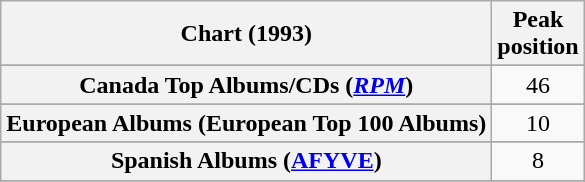<table class="wikitable sortable plainrowheaders" style="text-align:center">
<tr>
<th>Chart (1993)</th>
<th>Peak<br>position</th>
</tr>
<tr>
</tr>
<tr>
</tr>
<tr>
<th scope="row">Canada Top Albums/CDs (<em><a href='#'>RPM</a></em>)</th>
<td>46</td>
</tr>
<tr>
</tr>
<tr>
<th scope="row">European Albums (European Top 100 Albums)</th>
<td>10</td>
</tr>
<tr>
</tr>
<tr>
</tr>
<tr>
</tr>
<tr>
<th scope="row">Spanish Albums (<a href='#'>AFYVE</a>)</th>
<td>8</td>
</tr>
<tr>
</tr>
<tr>
</tr>
<tr>
</tr>
<tr>
</tr>
</table>
